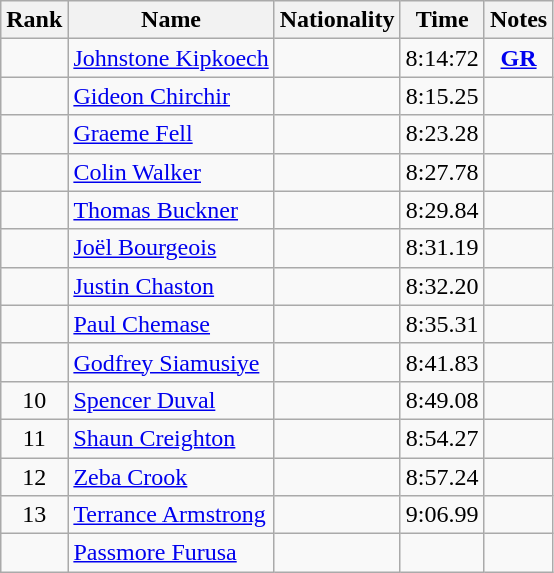<table class="wikitable sortable" style=" text-align:center">
<tr>
<th>Rank</th>
<th>Name</th>
<th>Nationality</th>
<th>Time</th>
<th>Notes</th>
</tr>
<tr>
<td></td>
<td align=left><a href='#'>Johnstone Kipkoech</a></td>
<td align=left></td>
<td>8:14:72</td>
<td><strong><a href='#'>GR</a></strong></td>
</tr>
<tr>
<td></td>
<td align=left><a href='#'>Gideon Chirchir</a></td>
<td align=left></td>
<td>8:15.25</td>
<td></td>
</tr>
<tr>
<td></td>
<td align=left><a href='#'>Graeme Fell</a></td>
<td align=left></td>
<td>8:23.28</td>
<td></td>
</tr>
<tr>
<td></td>
<td align=left><a href='#'>Colin Walker</a></td>
<td align=left></td>
<td>8:27.78</td>
<td></td>
</tr>
<tr>
<td></td>
<td align=left><a href='#'>Thomas Buckner</a></td>
<td align=left></td>
<td>8:29.84</td>
<td></td>
</tr>
<tr>
<td></td>
<td align=left><a href='#'>Joël Bourgeois</a></td>
<td align=left></td>
<td>8:31.19</td>
<td></td>
</tr>
<tr>
<td></td>
<td align=left><a href='#'>Justin Chaston</a></td>
<td align=left></td>
<td>8:32.20</td>
<td></td>
</tr>
<tr>
<td></td>
<td align=left><a href='#'>Paul Chemase</a></td>
<td align=left></td>
<td>8:35.31</td>
<td></td>
</tr>
<tr>
<td></td>
<td align=left><a href='#'>Godfrey Siamusiye</a></td>
<td align=left></td>
<td>8:41.83</td>
<td></td>
</tr>
<tr>
<td>10</td>
<td align=left><a href='#'>Spencer Duval</a></td>
<td align=left></td>
<td>8:49.08</td>
<td></td>
</tr>
<tr>
<td>11</td>
<td align=left><a href='#'>Shaun Creighton</a></td>
<td align=left></td>
<td>8:54.27</td>
<td></td>
</tr>
<tr>
<td>12</td>
<td align=left><a href='#'>Zeba Crook</a></td>
<td align=left></td>
<td>8:57.24</td>
<td></td>
</tr>
<tr>
<td>13</td>
<td align=left><a href='#'>Terrance Armstrong</a></td>
<td align=left></td>
<td>9:06.99</td>
<td></td>
</tr>
<tr>
<td></td>
<td align=left><a href='#'>Passmore Furusa</a></td>
<td align=left></td>
<td></td>
<td></td>
</tr>
</table>
